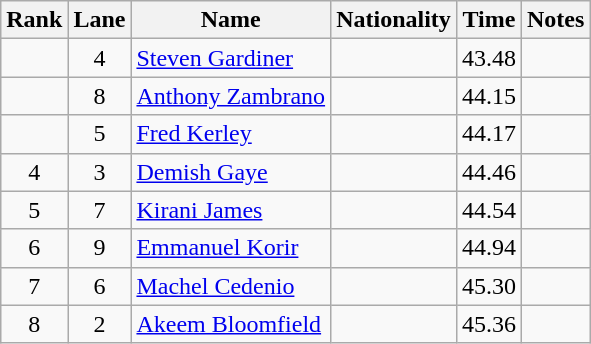<table class="wikitable sortable" style="text-align:center">
<tr>
<th>Rank</th>
<th>Lane</th>
<th>Name</th>
<th>Nationality</th>
<th>Time</th>
<th>Notes</th>
</tr>
<tr>
<td></td>
<td>4</td>
<td align=left><a href='#'>Steven Gardiner</a></td>
<td align=left></td>
<td>43.48</td>
<td><strong></strong></td>
</tr>
<tr>
<td></td>
<td>8</td>
<td align=left><a href='#'>Anthony Zambrano</a></td>
<td align=left></td>
<td>44.15</td>
<td><strong></strong></td>
</tr>
<tr>
<td></td>
<td>5</td>
<td align=left><a href='#'>Fred Kerley</a></td>
<td align=left></td>
<td>44.17</td>
<td></td>
</tr>
<tr>
<td>4</td>
<td>3</td>
<td align=left><a href='#'>Demish Gaye</a></td>
<td align=left></td>
<td>44.46</td>
<td></td>
</tr>
<tr>
<td>5</td>
<td>7</td>
<td align=left><a href='#'>Kirani James</a></td>
<td align=left></td>
<td>44.54</td>
<td></td>
</tr>
<tr>
<td>6</td>
<td>9</td>
<td align=left><a href='#'>Emmanuel Korir</a></td>
<td align=left></td>
<td>44.94</td>
<td></td>
</tr>
<tr>
<td>7</td>
<td>6</td>
<td align=left><a href='#'>Machel Cedenio</a></td>
<td align=left></td>
<td>45.30</td>
<td></td>
</tr>
<tr>
<td>8</td>
<td>2</td>
<td align=left><a href='#'>Akeem Bloomfield</a></td>
<td align=left></td>
<td>45.36</td>
<td></td>
</tr>
</table>
